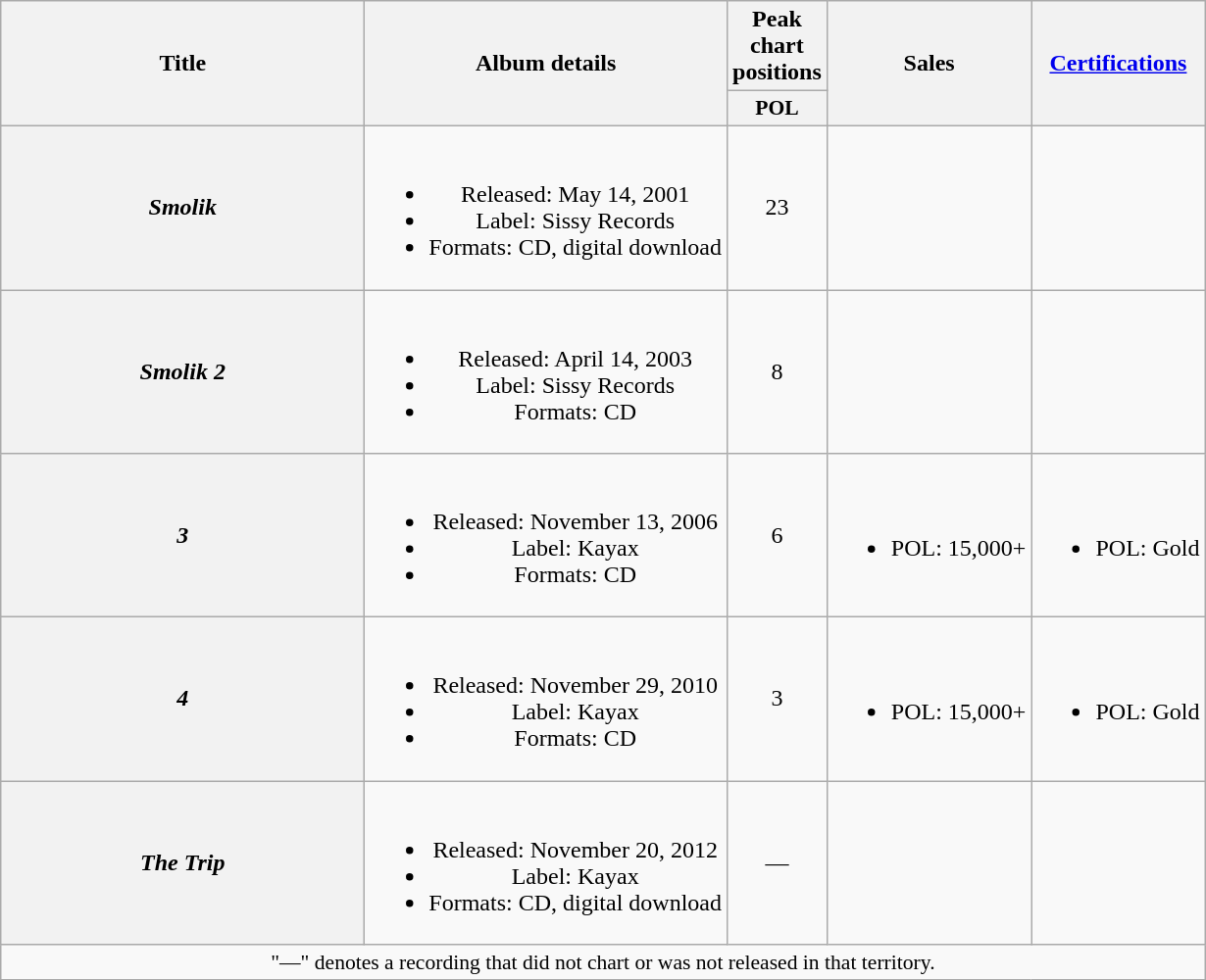<table class="wikitable plainrowheaders" style="text-align:center;">
<tr>
<th scope="col" rowspan="2" style="width:15em;">Title</th>
<th scope="col" rowspan="2">Album details</th>
<th scope="col" colspan="1">Peak chart positions</th>
<th scope="col" rowspan="2">Sales</th>
<th scope="col" rowspan="2"><a href='#'>Certifications</a></th>
</tr>
<tr>
<th scope="col" style="width:3em;font-size:90%;">POL<br></th>
</tr>
<tr>
<th scope="row"><em>Smolik</em></th>
<td><br><ul><li>Released: May 14, 2001</li><li>Label: Sissy Records</li><li>Formats: CD, digital download</li></ul></td>
<td>23</td>
<td></td>
<td></td>
</tr>
<tr>
<th scope="row"><em>Smolik 2</em></th>
<td><br><ul><li>Released: April 14, 2003</li><li>Label: Sissy Records</li><li>Formats: CD</li></ul></td>
<td>8</td>
<td></td>
<td></td>
</tr>
<tr>
<th scope="row"><em>3</em></th>
<td><br><ul><li>Released: November 13, 2006</li><li>Label: Kayax</li><li>Formats: CD</li></ul></td>
<td>6</td>
<td><br><ul><li>POL: 15,000+</li></ul></td>
<td><br><ul><li>POL: Gold</li></ul></td>
</tr>
<tr>
<th scope="row"><em>4</em></th>
<td><br><ul><li>Released: November 29, 2010</li><li>Label: Kayax</li><li>Formats: CD</li></ul></td>
<td>3</td>
<td><br><ul><li>POL: 15,000+</li></ul></td>
<td><br><ul><li>POL: Gold</li></ul></td>
</tr>
<tr>
<th scope="row"><em>The Trip</em></th>
<td><br><ul><li>Released: November 20, 2012</li><li>Label: Kayax</li><li>Formats: CD, digital download</li></ul></td>
<td>—</td>
<td></td>
<td></td>
</tr>
<tr>
<td colspan="20" style="font-size:90%">"—" denotes a recording that did not chart or was not released in that territory.</td>
</tr>
</table>
